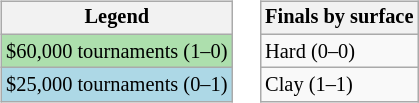<table>
<tr valign=top>
<td><br><table class=wikitable style=font-size:85%>
<tr>
<th>Legend</th>
</tr>
<tr style=background:#addfad>
<td>$60,000 tournaments (1–0)</td>
</tr>
<tr style=background:lightblue>
<td>$25,000 tournaments (0–1)</td>
</tr>
</table>
</td>
<td><br><table class=wikitable style=font-size:85%>
<tr>
<th>Finals by surface</th>
</tr>
<tr>
<td>Hard (0–0)</td>
</tr>
<tr>
<td>Clay (1–1)</td>
</tr>
</table>
</td>
</tr>
</table>
